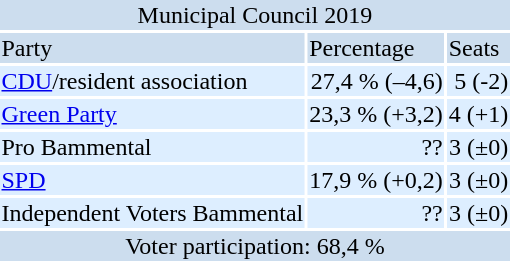<table border=0>
<tr bgcolor=#FFFFFF>
</tr>
<tr bgcolor=#CCDDEE>
<td colspan=6 align=center>Municipal Council 2019</td>
</tr>
<tr bgcolor=#CCDDEE>
<td>Party</td>
<td>Percentage</td>
<td>Seats</td>
</tr>
<tr bgcolor=#DDEEFF>
<td><a href='#'>CDU</a>/resident association</td>
<td align=right>27,4 % (–4,6)</td>
<td align=right>5 (-2)</td>
</tr>
<tr bgcolor=#DDEEFF>
<td><a href='#'>Green Party</a></td>
<td align=right>23,3 % (+3,2)</td>
<td align=right>4 (+1)</td>
</tr>
<tr bgcolor=#DDEEFF>
<td>Pro Bammental</td>
<td align=right>??</td>
<td align=right>3 (±0)</td>
</tr>
<tr bgcolor=#DDEEFF>
<td><a href='#'>SPD</a></td>
<td align=right>17,9 % (+0,2)</td>
<td align=right>3 (±0)</td>
</tr>
<tr bgcolor=#DDEEFF>
<td>Independent Voters Bammental</td>
<td align=right>??</td>
<td align=right>3 (±0)</td>
</tr>
<tr bgcolor=#CCDDEE>
<td colspan=6 align=center>Voter participation: 68,4 %</td>
</tr>
</table>
